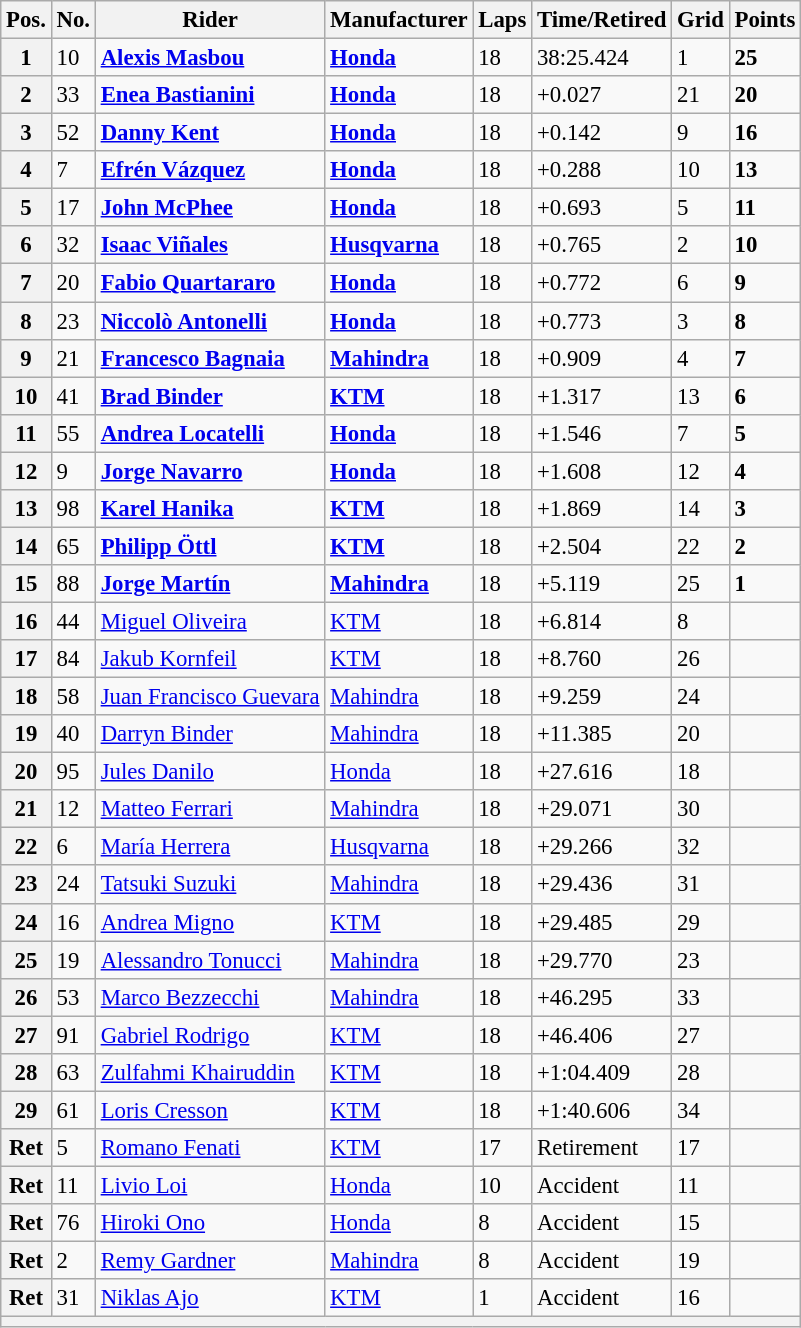<table class="wikitable" style="font-size: 95%;">
<tr>
<th>Pos.</th>
<th>No.</th>
<th>Rider</th>
<th>Manufacturer</th>
<th>Laps</th>
<th>Time/Retired</th>
<th>Grid</th>
<th>Points</th>
</tr>
<tr>
<th>1</th>
<td>10</td>
<td> <strong><a href='#'>Alexis Masbou</a></strong></td>
<td><strong><a href='#'>Honda</a></strong></td>
<td>18</td>
<td>38:25.424</td>
<td>1</td>
<td><strong>25</strong></td>
</tr>
<tr>
<th>2</th>
<td>33</td>
<td> <strong><a href='#'>Enea Bastianini</a></strong></td>
<td><strong><a href='#'>Honda</a></strong></td>
<td>18</td>
<td>+0.027</td>
<td>21</td>
<td><strong>20</strong></td>
</tr>
<tr>
<th>3</th>
<td>52</td>
<td> <strong><a href='#'>Danny Kent</a></strong></td>
<td><strong><a href='#'>Honda</a></strong></td>
<td>18</td>
<td>+0.142</td>
<td>9</td>
<td><strong>16</strong></td>
</tr>
<tr>
<th>4</th>
<td>7</td>
<td> <strong><a href='#'>Efrén Vázquez</a></strong></td>
<td><strong><a href='#'>Honda</a></strong></td>
<td>18</td>
<td>+0.288</td>
<td>10</td>
<td><strong>13</strong></td>
</tr>
<tr>
<th>5</th>
<td>17</td>
<td> <strong><a href='#'>John McPhee</a></strong></td>
<td><strong><a href='#'>Honda</a></strong></td>
<td>18</td>
<td>+0.693</td>
<td>5</td>
<td><strong>11</strong></td>
</tr>
<tr>
<th>6</th>
<td>32</td>
<td> <strong><a href='#'>Isaac Viñales</a></strong></td>
<td><strong><a href='#'>Husqvarna</a></strong></td>
<td>18</td>
<td>+0.765</td>
<td>2</td>
<td><strong>10</strong></td>
</tr>
<tr>
<th>7</th>
<td>20</td>
<td> <strong><a href='#'>Fabio Quartararo</a></strong></td>
<td><strong><a href='#'>Honda</a></strong></td>
<td>18</td>
<td>+0.772</td>
<td>6</td>
<td><strong>9</strong></td>
</tr>
<tr>
<th>8</th>
<td>23</td>
<td> <strong><a href='#'>Niccolò Antonelli</a></strong></td>
<td><strong><a href='#'>Honda</a></strong></td>
<td>18</td>
<td>+0.773</td>
<td>3</td>
<td><strong>8</strong></td>
</tr>
<tr>
<th>9</th>
<td>21</td>
<td> <strong><a href='#'>Francesco Bagnaia</a></strong></td>
<td><strong><a href='#'>Mahindra</a></strong></td>
<td>18</td>
<td>+0.909</td>
<td>4</td>
<td><strong>7</strong></td>
</tr>
<tr>
<th>10</th>
<td>41</td>
<td> <strong><a href='#'>Brad Binder</a></strong></td>
<td><strong><a href='#'>KTM</a></strong></td>
<td>18</td>
<td>+1.317</td>
<td>13</td>
<td><strong>6</strong></td>
</tr>
<tr>
<th>11</th>
<td>55</td>
<td> <strong><a href='#'>Andrea Locatelli</a></strong></td>
<td><strong><a href='#'>Honda</a></strong></td>
<td>18</td>
<td>+1.546</td>
<td>7</td>
<td><strong>5</strong></td>
</tr>
<tr>
<th>12</th>
<td>9</td>
<td> <strong><a href='#'>Jorge Navarro</a></strong></td>
<td><strong><a href='#'>Honda</a></strong></td>
<td>18</td>
<td>+1.608</td>
<td>12</td>
<td><strong>4</strong></td>
</tr>
<tr>
<th>13</th>
<td>98</td>
<td> <strong><a href='#'>Karel Hanika</a></strong></td>
<td><strong><a href='#'>KTM</a></strong></td>
<td>18</td>
<td>+1.869</td>
<td>14</td>
<td><strong>3</strong></td>
</tr>
<tr>
<th>14</th>
<td>65</td>
<td> <strong><a href='#'>Philipp Öttl</a></strong></td>
<td><strong><a href='#'>KTM</a></strong></td>
<td>18</td>
<td>+2.504</td>
<td>22</td>
<td><strong>2</strong></td>
</tr>
<tr>
<th>15</th>
<td>88</td>
<td> <strong><a href='#'>Jorge Martín</a></strong></td>
<td><strong><a href='#'>Mahindra</a></strong></td>
<td>18</td>
<td>+5.119</td>
<td>25</td>
<td><strong>1</strong></td>
</tr>
<tr>
<th>16</th>
<td>44</td>
<td> <a href='#'>Miguel Oliveira</a></td>
<td><a href='#'>KTM</a></td>
<td>18</td>
<td>+6.814</td>
<td>8</td>
<td></td>
</tr>
<tr>
<th>17</th>
<td>84</td>
<td> <a href='#'>Jakub Kornfeil</a></td>
<td><a href='#'>KTM</a></td>
<td>18</td>
<td>+8.760</td>
<td>26</td>
<td></td>
</tr>
<tr>
<th>18</th>
<td>58</td>
<td> <a href='#'>Juan Francisco Guevara</a></td>
<td><a href='#'>Mahindra</a></td>
<td>18</td>
<td>+9.259</td>
<td>24</td>
<td></td>
</tr>
<tr>
<th>19</th>
<td>40</td>
<td> <a href='#'>Darryn Binder</a></td>
<td><a href='#'>Mahindra</a></td>
<td>18</td>
<td>+11.385</td>
<td>20</td>
<td></td>
</tr>
<tr>
<th>20</th>
<td>95</td>
<td> <a href='#'>Jules Danilo</a></td>
<td><a href='#'>Honda</a></td>
<td>18</td>
<td>+27.616</td>
<td>18</td>
<td></td>
</tr>
<tr>
<th>21</th>
<td>12</td>
<td> <a href='#'>Matteo Ferrari</a></td>
<td><a href='#'>Mahindra</a></td>
<td>18</td>
<td>+29.071</td>
<td>30</td>
<td></td>
</tr>
<tr>
<th>22</th>
<td>6</td>
<td> <a href='#'>María Herrera</a></td>
<td><a href='#'>Husqvarna</a></td>
<td>18</td>
<td>+29.266</td>
<td>32</td>
<td></td>
</tr>
<tr>
<th>23</th>
<td>24</td>
<td> <a href='#'>Tatsuki Suzuki</a></td>
<td><a href='#'>Mahindra</a></td>
<td>18</td>
<td>+29.436</td>
<td>31</td>
<td></td>
</tr>
<tr>
<th>24</th>
<td>16</td>
<td> <a href='#'>Andrea Migno</a></td>
<td><a href='#'>KTM</a></td>
<td>18</td>
<td>+29.485</td>
<td>29</td>
<td></td>
</tr>
<tr>
<th>25</th>
<td>19</td>
<td> <a href='#'>Alessandro Tonucci</a></td>
<td><a href='#'>Mahindra</a></td>
<td>18</td>
<td>+29.770</td>
<td>23</td>
<td></td>
</tr>
<tr>
<th>26</th>
<td>53</td>
<td> <a href='#'>Marco Bezzecchi</a></td>
<td><a href='#'>Mahindra</a></td>
<td>18</td>
<td>+46.295</td>
<td>33</td>
<td></td>
</tr>
<tr>
<th>27</th>
<td>91</td>
<td> <a href='#'>Gabriel Rodrigo</a></td>
<td><a href='#'>KTM</a></td>
<td>18</td>
<td>+46.406</td>
<td>27</td>
<td></td>
</tr>
<tr>
<th>28</th>
<td>63</td>
<td> <a href='#'>Zulfahmi Khairuddin</a></td>
<td><a href='#'>KTM</a></td>
<td>18</td>
<td>+1:04.409</td>
<td>28</td>
<td></td>
</tr>
<tr>
<th>29</th>
<td>61</td>
<td> <a href='#'>Loris Cresson</a></td>
<td><a href='#'>KTM</a></td>
<td>18</td>
<td>+1:40.606</td>
<td>34</td>
<td></td>
</tr>
<tr>
<th>Ret</th>
<td>5</td>
<td> <a href='#'>Romano Fenati</a></td>
<td><a href='#'>KTM</a></td>
<td>17</td>
<td>Retirement</td>
<td>17</td>
<td></td>
</tr>
<tr>
<th>Ret</th>
<td>11</td>
<td> <a href='#'>Livio Loi</a></td>
<td><a href='#'>Honda</a></td>
<td>10</td>
<td>Accident</td>
<td>11</td>
<td></td>
</tr>
<tr>
<th>Ret</th>
<td>76</td>
<td> <a href='#'>Hiroki Ono</a></td>
<td><a href='#'>Honda</a></td>
<td>8</td>
<td>Accident</td>
<td>15</td>
<td></td>
</tr>
<tr>
<th>Ret</th>
<td>2</td>
<td> <a href='#'>Remy Gardner</a></td>
<td><a href='#'>Mahindra</a></td>
<td>8</td>
<td>Accident</td>
<td>19</td>
<td></td>
</tr>
<tr>
<th>Ret</th>
<td>31</td>
<td> <a href='#'>Niklas Ajo</a></td>
<td><a href='#'>KTM</a></td>
<td>1</td>
<td>Accident</td>
<td>16</td>
<td></td>
</tr>
<tr>
<th colspan=8></th>
</tr>
</table>
